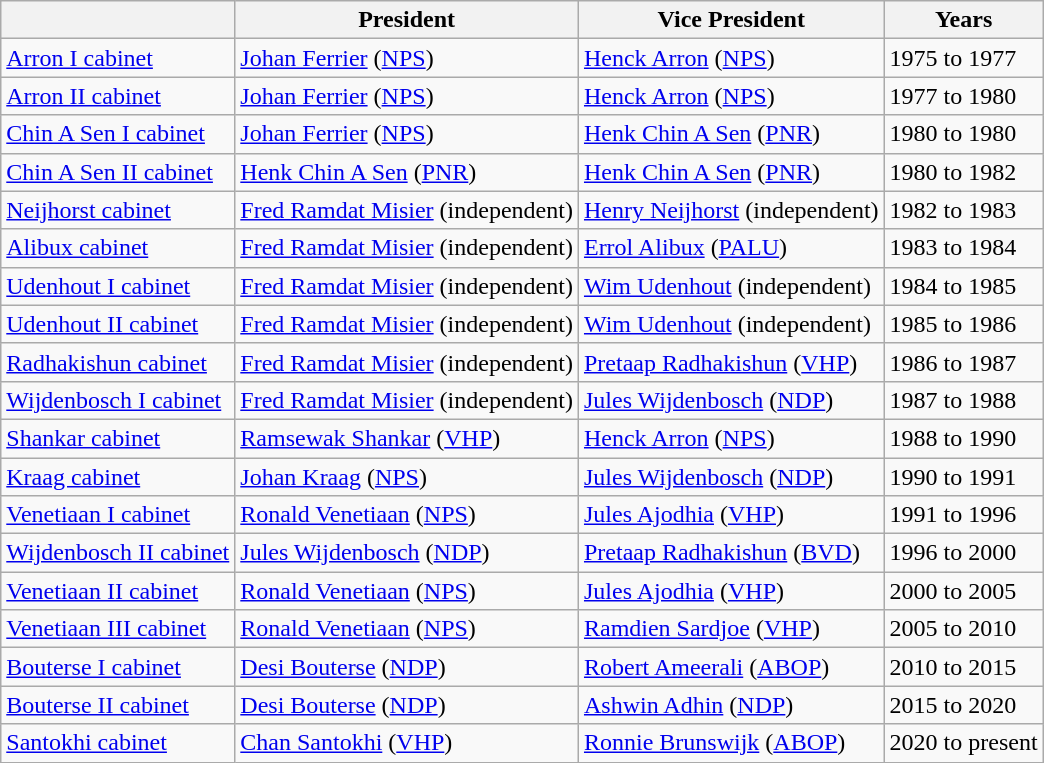<table class="wikitable">
<tr>
<th></th>
<th>President</th>
<th>Vice President</th>
<th>Years</th>
</tr>
<tr>
<td><a href='#'>Arron I cabinet</a></td>
<td><a href='#'>Johan Ferrier</a> (<a href='#'>NPS</a>)</td>
<td><a href='#'>Henck Arron</a> (<a href='#'>NPS</a>)</td>
<td>1975 to 1977</td>
</tr>
<tr>
<td><a href='#'>Arron II cabinet</a></td>
<td><a href='#'>Johan Ferrier</a> (<a href='#'>NPS</a>)</td>
<td><a href='#'>Henck Arron</a> (<a href='#'>NPS</a>)</td>
<td>1977 to 1980</td>
</tr>
<tr>
<td><a href='#'>Chin A Sen I cabinet</a></td>
<td><a href='#'>Johan Ferrier</a> (<a href='#'>NPS</a>)</td>
<td><a href='#'>Henk Chin A Sen</a> (<a href='#'>PNR</a>)</td>
<td>1980 to 1980</td>
</tr>
<tr>
<td><a href='#'>Chin A Sen II cabinet</a></td>
<td><a href='#'>Henk Chin A Sen</a> (<a href='#'>PNR</a>)</td>
<td><a href='#'>Henk Chin A Sen</a> (<a href='#'>PNR</a>)</td>
<td>1980 to 1982</td>
</tr>
<tr>
<td><a href='#'>Neijhorst cabinet</a></td>
<td><a href='#'>Fred Ramdat Misier</a> (independent)</td>
<td><a href='#'>Henry Neijhorst</a> (independent)</td>
<td>1982 to 1983</td>
</tr>
<tr>
<td><a href='#'>Alibux cabinet</a></td>
<td><a href='#'>Fred Ramdat Misier</a> (independent)</td>
<td><a href='#'>Errol Alibux</a> (<a href='#'>PALU</a>)</td>
<td>1983 to 1984</td>
</tr>
<tr>
<td><a href='#'>Udenhout I cabinet</a></td>
<td><a href='#'>Fred Ramdat Misier</a> (independent)</td>
<td><a href='#'>Wim Udenhout</a> (independent)</td>
<td>1984 to 1985</td>
</tr>
<tr>
<td><a href='#'>Udenhout II cabinet</a></td>
<td><a href='#'>Fred Ramdat Misier</a> (independent)</td>
<td><a href='#'>Wim Udenhout</a> (independent)</td>
<td>1985 to 1986</td>
</tr>
<tr>
<td><a href='#'>Radhakishun cabinet</a></td>
<td><a href='#'>Fred Ramdat Misier</a> (independent)</td>
<td><a href='#'>Pretaap Radhakishun</a> (<a href='#'>VHP</a>)</td>
<td>1986 to 1987</td>
</tr>
<tr>
<td><a href='#'>Wijdenbosch I cabinet</a></td>
<td><a href='#'>Fred Ramdat Misier</a> (independent)</td>
<td><a href='#'>Jules Wijdenbosch</a> (<a href='#'>NDP</a>)</td>
<td>1987 to 1988</td>
</tr>
<tr>
<td><a href='#'>Shankar cabinet</a></td>
<td><a href='#'>Ramsewak Shankar</a> (<a href='#'>VHP</a>)</td>
<td><a href='#'>Henck Arron</a> (<a href='#'>NPS</a>)</td>
<td>1988 to 1990</td>
</tr>
<tr>
<td><a href='#'>Kraag cabinet</a></td>
<td><a href='#'>Johan Kraag</a> (<a href='#'>NPS</a>)</td>
<td><a href='#'>Jules Wijdenbosch</a> (<a href='#'>NDP</a>)</td>
<td>1990 to 1991</td>
</tr>
<tr>
<td><a href='#'>Venetiaan I cabinet</a></td>
<td><a href='#'>Ronald Venetiaan</a> (<a href='#'>NPS</a>)</td>
<td><a href='#'>Jules Ajodhia</a> (<a href='#'>VHP</a>)</td>
<td>1991 to 1996</td>
</tr>
<tr>
<td><a href='#'>Wijdenbosch II cabinet</a></td>
<td><a href='#'>Jules Wijdenbosch</a> (<a href='#'>NDP</a>)</td>
<td><a href='#'>Pretaap Radhakishun</a> (<a href='#'>BVD</a>)</td>
<td>1996 to 2000</td>
</tr>
<tr>
<td><a href='#'>Venetiaan II cabinet</a></td>
<td><a href='#'>Ronald Venetiaan</a> (<a href='#'>NPS</a>)</td>
<td><a href='#'>Jules Ajodhia</a> (<a href='#'>VHP</a>)</td>
<td>2000 to 2005</td>
</tr>
<tr>
<td><a href='#'>Venetiaan III cabinet</a></td>
<td><a href='#'>Ronald Venetiaan</a> (<a href='#'>NPS</a>)</td>
<td><a href='#'>Ramdien Sardjoe</a> (<a href='#'>VHP</a>)</td>
<td>2005 to 2010</td>
</tr>
<tr>
<td><a href='#'>Bouterse I cabinet</a></td>
<td><a href='#'>Desi Bouterse</a> (<a href='#'>NDP</a>)</td>
<td><a href='#'>Robert Ameerali</a> (<a href='#'>ABOP</a>)</td>
<td>2010 to 2015</td>
</tr>
<tr>
<td><a href='#'>Bouterse II cabinet</a></td>
<td><a href='#'>Desi Bouterse</a> (<a href='#'>NDP</a>)</td>
<td><a href='#'>Ashwin Adhin</a> (<a href='#'>NDP</a>)</td>
<td>2015 to 2020</td>
</tr>
<tr>
<td><a href='#'>Santokhi cabinet</a></td>
<td><a href='#'>Chan Santokhi</a> (<a href='#'>VHP</a>)</td>
<td><a href='#'>Ronnie Brunswijk</a> (<a href='#'>ABOP</a>)</td>
<td>2020 to present</td>
</tr>
</table>
